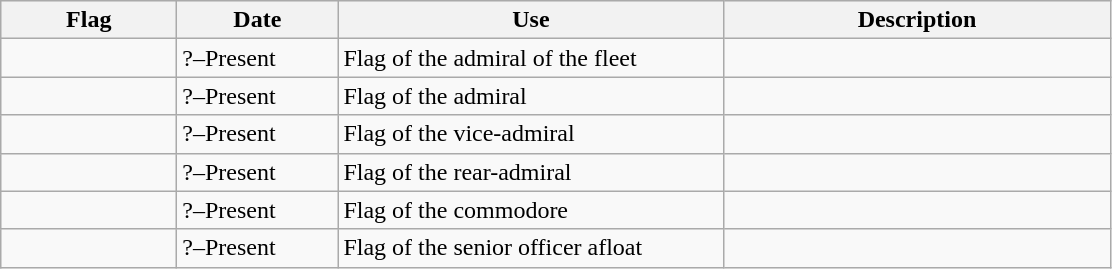<table class="wikitable sortable">
<tr style="background:#efefef;">
<th style="width:110px;">Flag</th>
<th style="width:100px;">Date</th>
<th style="width:250px;">Use</th>
<th style="width:250px;">Description</th>
</tr>
<tr>
<td></td>
<td>?–Present</td>
<td>Flag of the admiral of the fleet</td>
<td></td>
</tr>
<tr>
<td></td>
<td>?–Present</td>
<td>Flag of the admiral</td>
<td></td>
</tr>
<tr>
<td></td>
<td>?–Present</td>
<td>Flag of the vice-admiral</td>
<td></td>
</tr>
<tr>
<td></td>
<td>?–Present</td>
<td>Flag of the rear-admiral</td>
<td></td>
</tr>
<tr>
<td></td>
<td>?–Present</td>
<td>Flag of the commodore</td>
<td></td>
</tr>
<tr>
<td></td>
<td>?–Present</td>
<td>Flag of the senior officer afloat</td>
<td></td>
</tr>
</table>
